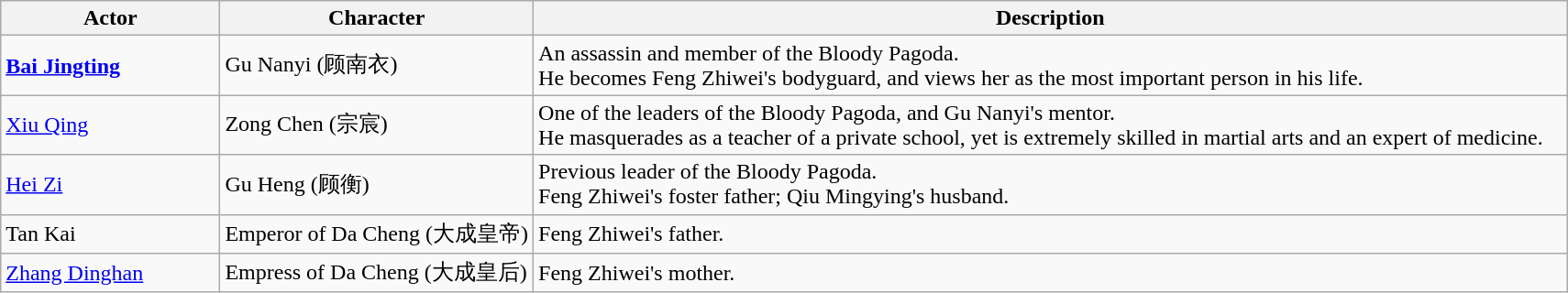<table class="wikitable">
<tr>
<th style="width:14%">Actor</th>
<th style="width:20%">Character</th>
<th>Description</th>
</tr>
<tr>
<td><strong><a href='#'>Bai Jingting</a></strong></td>
<td>Gu Nanyi (顾南衣)</td>
<td>An assassin and member of the Bloody Pagoda. <br> He becomes Feng Zhiwei's bodyguard, and views her as the most important person in his life.</td>
</tr>
<tr>
<td><a href='#'>Xiu Qing</a></td>
<td>Zong Chen (宗宸)</td>
<td>One of the leaders of the Bloody Pagoda, and Gu Nanyi's mentor. <br>He masquerades as a teacher of a private school, yet is extremely skilled in martial arts and an expert of medicine.</td>
</tr>
<tr>
<td><a href='#'>Hei Zi</a></td>
<td>Gu Heng (顾衡)</td>
<td>Previous leader of the Bloody Pagoda.<br> Feng Zhiwei's foster father; Qiu Mingying's husband.</td>
</tr>
<tr>
<td>Tan Kai</td>
<td>Emperor of Da Cheng (大成皇帝)</td>
<td>Feng Zhiwei's father.</td>
</tr>
<tr>
<td><a href='#'>Zhang Dinghan</a></td>
<td>Empress of Da Cheng (大成皇后)</td>
<td>Feng Zhiwei's mother.</td>
</tr>
</table>
